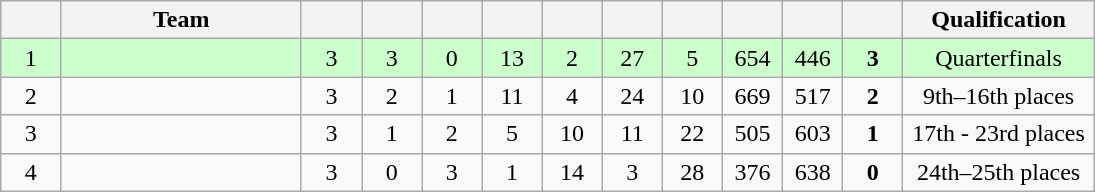<table class="wikitable" style="text-align:center" width="730">
<tr>
<th width="5.5%"></th>
<th width="22%">Team</th>
<th width="5.5%"></th>
<th width="5.5%"></th>
<th width="5.5%"></th>
<th width="5.5%"></th>
<th width="5.5%"></th>
<th width="5.5%"></th>
<th width="5.5%"></th>
<th width="5.5%"></th>
<th width="5.5%"></th>
<th width="5.5%"></th>
<th width="18%">Qualification</th>
</tr>
<tr bgcolor="ccffcc">
<td>1</td>
<td style="text-align:left"></td>
<td>3</td>
<td>3</td>
<td>0</td>
<td>13</td>
<td>2</td>
<td>27</td>
<td>5</td>
<td>654</td>
<td>446</td>
<td><strong>3</strong></td>
<td>Quarterfinals</td>
</tr>
<tr>
<td>2</td>
<td style="text-align:left"></td>
<td>3</td>
<td>2</td>
<td>1</td>
<td>11</td>
<td>4</td>
<td>24</td>
<td>10</td>
<td>669</td>
<td>517</td>
<td><strong>2</strong></td>
<td>9th–16th places</td>
</tr>
<tr>
<td>3</td>
<td style="text-align:left"></td>
<td>3</td>
<td>1</td>
<td>2</td>
<td>5</td>
<td>10</td>
<td>11</td>
<td>22</td>
<td>505</td>
<td>603</td>
<td><strong>1</strong></td>
<td>17th - 23rd places</td>
</tr>
<tr>
<td>4</td>
<td style="text-align:left"></td>
<td>3</td>
<td>0</td>
<td>3</td>
<td>1</td>
<td>14</td>
<td>3</td>
<td>28</td>
<td>376</td>
<td>638</td>
<td><strong>0</strong></td>
<td>24th–25th places</td>
</tr>
</table>
